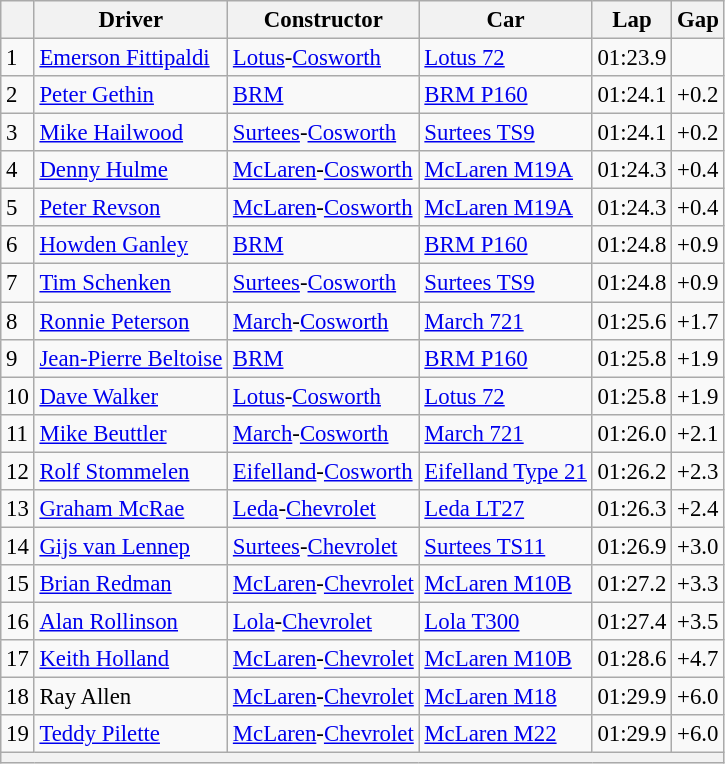<table class="wikitable" style="font-size: 95%;">
<tr>
<th></th>
<th>Driver</th>
<th>Constructor</th>
<th>Car</th>
<th>Lap</th>
<th>Gap</th>
</tr>
<tr>
<td>1</td>
<td> <a href='#'>Emerson Fittipaldi</a></td>
<td><a href='#'>Lotus</a>-<a href='#'>Cosworth</a></td>
<td><a href='#'>Lotus 72</a></td>
<td>01:23.9</td>
<td></td>
</tr>
<tr>
<td>2</td>
<td> <a href='#'>Peter Gethin</a></td>
<td><a href='#'>BRM</a></td>
<td><a href='#'>BRM P160</a></td>
<td>01:24.1</td>
<td>+0.2</td>
</tr>
<tr>
<td>3</td>
<td> <a href='#'>Mike Hailwood</a></td>
<td><a href='#'>Surtees</a>-<a href='#'>Cosworth</a></td>
<td><a href='#'>Surtees TS9</a></td>
<td>01:24.1</td>
<td>+0.2</td>
</tr>
<tr>
<td>4</td>
<td> <a href='#'>Denny Hulme</a></td>
<td><a href='#'>McLaren</a>-<a href='#'>Cosworth</a></td>
<td><a href='#'>McLaren M19A</a></td>
<td>01:24.3</td>
<td>+0.4</td>
</tr>
<tr>
<td>5</td>
<td> <a href='#'>Peter Revson</a></td>
<td><a href='#'>McLaren</a>-<a href='#'>Cosworth</a></td>
<td><a href='#'>McLaren M19A</a></td>
<td>01:24.3</td>
<td>+0.4</td>
</tr>
<tr>
<td>6</td>
<td> <a href='#'>Howden Ganley</a></td>
<td><a href='#'>BRM</a></td>
<td><a href='#'>BRM P160</a></td>
<td>01:24.8</td>
<td>+0.9</td>
</tr>
<tr>
<td>7</td>
<td> <a href='#'>Tim Schenken</a></td>
<td><a href='#'>Surtees</a>-<a href='#'>Cosworth</a></td>
<td><a href='#'>Surtees TS9</a></td>
<td>01:24.8</td>
<td>+0.9</td>
</tr>
<tr>
<td>8</td>
<td> <a href='#'>Ronnie Peterson</a></td>
<td><a href='#'>March</a>-<a href='#'>Cosworth</a></td>
<td><a href='#'>March 721</a></td>
<td>01:25.6</td>
<td>+1.7</td>
</tr>
<tr>
<td>9</td>
<td> <a href='#'>Jean-Pierre Beltoise</a></td>
<td><a href='#'>BRM</a></td>
<td><a href='#'>BRM P160</a></td>
<td>01:25.8</td>
<td>+1.9</td>
</tr>
<tr>
<td>10</td>
<td> <a href='#'>Dave Walker</a></td>
<td><a href='#'>Lotus</a>-<a href='#'>Cosworth</a></td>
<td><a href='#'>Lotus 72</a></td>
<td>01:25.8</td>
<td>+1.9</td>
</tr>
<tr>
<td>11</td>
<td> <a href='#'>Mike Beuttler</a></td>
<td><a href='#'>March</a>-<a href='#'>Cosworth</a></td>
<td><a href='#'>March 721</a></td>
<td>01:26.0</td>
<td>+2.1</td>
</tr>
<tr>
<td>12</td>
<td> <a href='#'>Rolf Stommelen</a></td>
<td><a href='#'>Eifelland</a>-<a href='#'>Cosworth</a></td>
<td><a href='#'>Eifelland Type 21</a></td>
<td>01:26.2</td>
<td>+2.3</td>
</tr>
<tr>
<td>13</td>
<td> <a href='#'>Graham McRae</a></td>
<td><a href='#'>Leda</a>-<a href='#'>Chevrolet</a></td>
<td><a href='#'>Leda LT27</a></td>
<td>01:26.3</td>
<td>+2.4</td>
</tr>
<tr>
<td>14</td>
<td> <a href='#'>Gijs van Lennep</a></td>
<td><a href='#'>Surtees</a>-<a href='#'>Chevrolet</a></td>
<td><a href='#'>Surtees TS11</a></td>
<td>01:26.9</td>
<td>+3.0</td>
</tr>
<tr>
<td>15</td>
<td> <a href='#'>Brian Redman</a></td>
<td><a href='#'>McLaren</a>-<a href='#'>Chevrolet</a></td>
<td><a href='#'>McLaren M10B</a></td>
<td>01:27.2</td>
<td>+3.3</td>
</tr>
<tr>
<td>16</td>
<td> <a href='#'>Alan Rollinson</a></td>
<td><a href='#'>Lola</a>-<a href='#'>Chevrolet</a></td>
<td><a href='#'>Lola T300</a></td>
<td>01:27.4</td>
<td>+3.5</td>
</tr>
<tr>
<td>17</td>
<td> <a href='#'>Keith Holland</a></td>
<td><a href='#'>McLaren</a>-<a href='#'>Chevrolet</a></td>
<td><a href='#'>McLaren M10B</a></td>
<td>01:28.6</td>
<td>+4.7</td>
</tr>
<tr>
<td>18</td>
<td> Ray Allen</td>
<td><a href='#'>McLaren</a>-<a href='#'>Chevrolet</a></td>
<td><a href='#'>McLaren M18</a></td>
<td>01:29.9</td>
<td>+6.0</td>
</tr>
<tr>
<td>19</td>
<td> <a href='#'>Teddy Pilette</a></td>
<td><a href='#'>McLaren</a>-<a href='#'>Chevrolet</a></td>
<td><a href='#'>McLaren M22</a></td>
<td>01:29.9</td>
<td>+6.0</td>
</tr>
<tr>
<th colspan="6"></th>
</tr>
</table>
